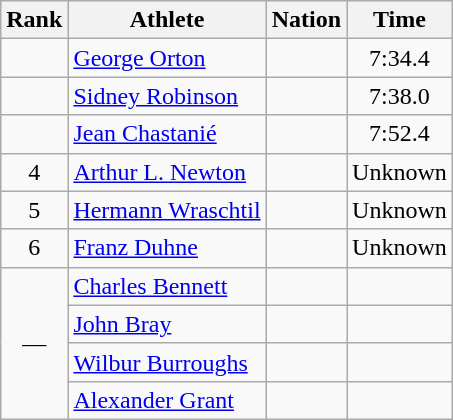<table class="wikitable sortable" style="text-align:center">
<tr>
<th>Rank</th>
<th>Athlete</th>
<th>Nation</th>
<th>Time</th>
</tr>
<tr>
<td></td>
<td align=left><a href='#'>George Orton</a></td>
<td align=left></td>
<td>7:34.4</td>
</tr>
<tr>
<td></td>
<td align=left><a href='#'>Sidney Robinson</a></td>
<td align=left></td>
<td>7:38.0</td>
</tr>
<tr>
<td></td>
<td align=left><a href='#'>Jean Chastanié</a></td>
<td align=left></td>
<td>7:52.4</td>
</tr>
<tr>
<td>4</td>
<td align=left><a href='#'>Arthur L. Newton</a></td>
<td align=left></td>
<td data-sort-value=8:40.0>Unknown</td>
</tr>
<tr>
<td>5</td>
<td align=left><a href='#'>Hermann Wraschtil</a></td>
<td align=left></td>
<td data-sort-value=8:50.0>Unknown</td>
</tr>
<tr>
<td>6</td>
<td align=left><a href='#'>Franz Duhne</a></td>
<td align=left></td>
<td data-sort-value=9:00.0>Unknown</td>
</tr>
<tr>
<td rowspan=4 data-sort-value=7>—</td>
<td align=left><a href='#'>Charles Bennett</a></td>
<td align=left></td>
<td data-sort-value=9:99.9></td>
</tr>
<tr>
<td align=left><a href='#'>John Bray</a></td>
<td align=left></td>
<td data-sort-value=9:99.9></td>
</tr>
<tr>
<td align=left><a href='#'>Wilbur Burroughs</a></td>
<td align=left></td>
<td data-sort-value=9:99.9></td>
</tr>
<tr>
<td align=left><a href='#'>Alexander Grant</a></td>
<td align=left></td>
<td data-sort-value=9:99.9></td>
</tr>
</table>
